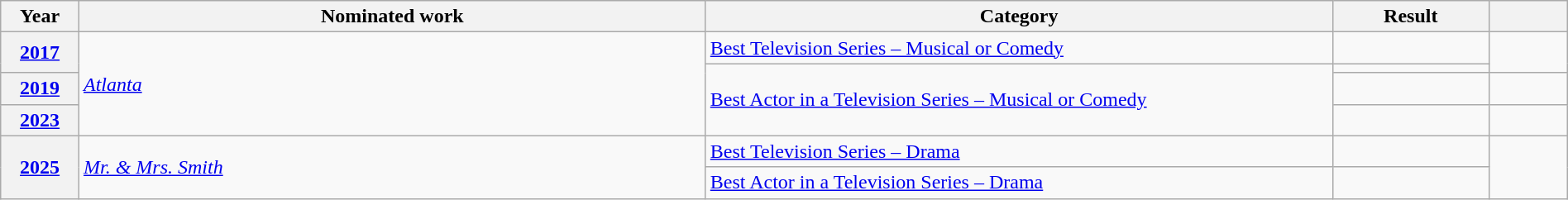<table class="wikitable plainrowheaders" style="width:100%;">
<tr>
<th scope="col" style="width:5%;">Year</th>
<th scope="col" style="width:40%;">Nominated work</th>
<th scope="col" style="width:40%;">Category</th>
<th scope="col" style="width:10%;">Result</th>
<th scope="col" style="width:5%;"></th>
</tr>
<tr>
<th scope="row" style="text-align:center;" rowspan="2"><a href='#'>2017</a></th>
<td rowspan="4"><em><a href='#'>Atlanta</a></em></td>
<td><a href='#'>Best Television Series – Musical or Comedy</a></td>
<td></td>
<td style="text-align:center;" rowspan="2"></td>
</tr>
<tr>
<td rowspan="3"><a href='#'>Best Actor in a Television Series – Musical or Comedy</a></td>
<td></td>
</tr>
<tr>
<th scope="row" style="text-align:center;"><a href='#'>2019</a></th>
<td></td>
<td style="text-align:center;"></td>
</tr>
<tr>
<th scope="row" style="text-align:center;"><a href='#'>2023</a></th>
<td></td>
<td style="text-align:center;"></td>
</tr>
<tr>
<th scope="row" style="text-align:center;" rowspan="2"><a href='#'>2025</a></th>
<td rowspan="2"><em><a href='#'>Mr. & Mrs. Smith</a></em></td>
<td><a href='#'>Best Television Series – Drama</a></td>
<td></td>
<td style="text-align:center;" rowspan="2"></td>
</tr>
<tr>
<td><a href='#'>Best Actor in a Television Series – Drama</a></td>
<td></td>
</tr>
</table>
